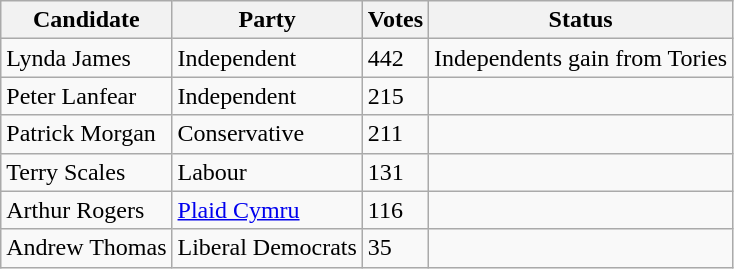<table class="wikitable sortable">
<tr>
<th>Candidate</th>
<th>Party</th>
<th>Votes</th>
<th>Status</th>
</tr>
<tr>
<td>Lynda James</td>
<td>Independent</td>
<td>442</td>
<td>Independents gain from Tories</td>
</tr>
<tr>
<td>Peter Lanfear</td>
<td>Independent</td>
<td>215</td>
<td></td>
</tr>
<tr>
<td>Patrick Morgan</td>
<td>Conservative</td>
<td>211</td>
<td></td>
</tr>
<tr>
<td>Terry Scales</td>
<td>Labour</td>
<td>131</td>
<td></td>
</tr>
<tr>
<td>Arthur Rogers</td>
<td><a href='#'>Plaid Cymru</a></td>
<td>116</td>
<td></td>
</tr>
<tr>
<td>Andrew Thomas</td>
<td>Liberal Democrats</td>
<td>35</td>
<td></td>
</tr>
</table>
